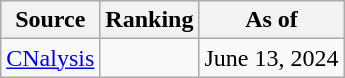<table class="wikitable" style="text-align:center">
<tr>
<th>Source</th>
<th>Ranking</th>
<th>As of</th>
</tr>
<tr>
<td align=left><a href='#'>CNalysis</a></td>
<td></td>
<td>June 13, 2024</td>
</tr>
</table>
